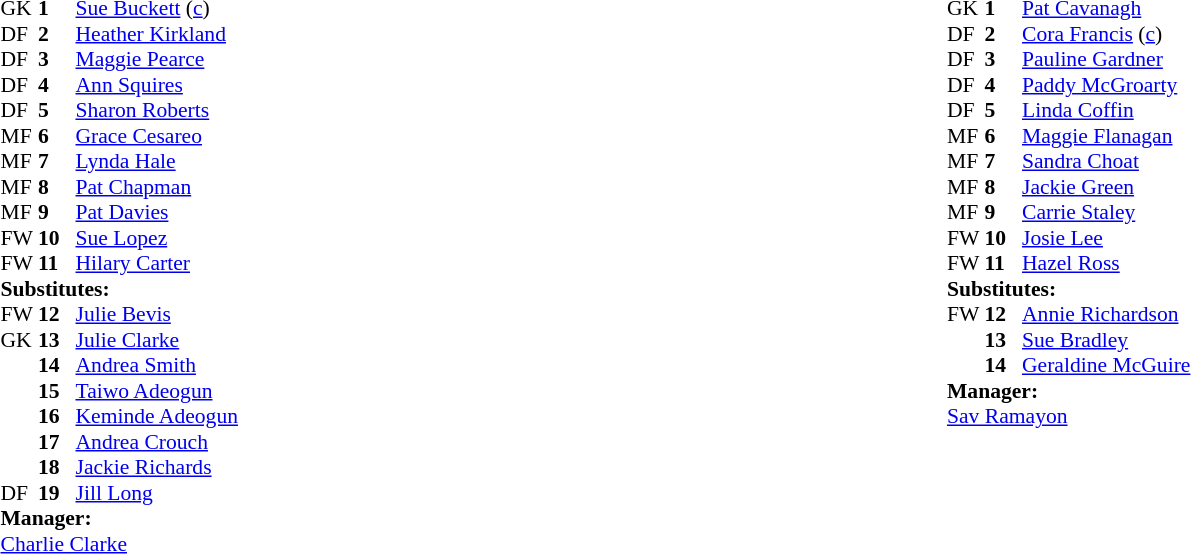<table style="width:100%;">
<tr>
<td style="vertical-align:top; width:50%;"><br><table style="font-size: 90%" cellspacing="0" cellpadding="0">
<tr>
<td colspan="4"></td>
</tr>
<tr>
<th width="25"></th>
<th width="25"></th>
</tr>
<tr>
<td>GK</td>
<td><strong>1</strong></td>
<td> <a href='#'>Sue Buckett</a> (<a href='#'>c</a>)</td>
</tr>
<tr>
<td>DF</td>
<td><strong>2</strong></td>
<td> <a href='#'>Heather Kirkland</a></td>
</tr>
<tr>
<td>DF</td>
<td><strong>3</strong></td>
<td> <a href='#'>Maggie Pearce</a></td>
</tr>
<tr>
<td>DF</td>
<td><strong>4</strong></td>
<td> <a href='#'>Ann Squires</a></td>
</tr>
<tr>
<td>DF</td>
<td><strong>5</strong></td>
<td> <a href='#'>Sharon Roberts</a></td>
</tr>
<tr>
<td>MF</td>
<td><strong>6</strong></td>
<td> <a href='#'>Grace Cesareo</a></td>
<td></td>
<td></td>
</tr>
<tr>
<td>MF</td>
<td><strong>7</strong></td>
<td> <a href='#'>Lynda Hale</a></td>
</tr>
<tr>
<td>MF</td>
<td><strong>8</strong></td>
<td> <a href='#'>Pat Chapman</a></td>
</tr>
<tr>
<td>MF</td>
<td><strong>9</strong></td>
<td> <a href='#'>Pat Davies</a></td>
</tr>
<tr>
<td>FW</td>
<td><strong>10</strong></td>
<td> <a href='#'>Sue Lopez</a></td>
</tr>
<tr>
<td>FW</td>
<td><strong>11</strong></td>
<td> <a href='#'>Hilary Carter</a></td>
</tr>
<tr>
<td colspan=4><strong>Substitutes:</strong></td>
</tr>
<tr>
<td>FW</td>
<td><strong>12</strong></td>
<td> <a href='#'>Julie Bevis</a></td>
</tr>
<tr>
<td>GK</td>
<td><strong>13</strong></td>
<td> <a href='#'>Julie Clarke</a></td>
</tr>
<tr>
<td></td>
<td><strong>14</strong></td>
<td> <a href='#'>Andrea Smith</a></td>
</tr>
<tr>
<td></td>
<td><strong>15</strong></td>
<td> <a href='#'>Taiwo Adeogun</a></td>
</tr>
<tr>
<td></td>
<td><strong>16</strong></td>
<td> <a href='#'>Keminde Adeogun</a></td>
</tr>
<tr>
<td></td>
<td><strong>17</strong></td>
<td> <a href='#'>Andrea Crouch</a></td>
</tr>
<tr>
<td></td>
<td><strong>18</strong></td>
<td> <a href='#'>Jackie Richards</a></td>
</tr>
<tr>
<td>DF</td>
<td><strong>19</strong></td>
<td> <a href='#'>Jill Long</a></td>
</tr>
<tr>
<td colspan=4><strong>Manager:</strong></td>
</tr>
<tr>
<td colspan="4"> <a href='#'>Charlie Clarke</a></td>
</tr>
</table>
</td>
<td style="vertical-align:top; width:50%;"><br><table style="font-size: 90%" cellspacing="0" cellpadding="0">
<tr>
<td colspan="4"></td>
</tr>
<tr>
<th width="25"></th>
<th width="25"></th>
</tr>
<tr>
<td>GK</td>
<td><strong>1</strong></td>
<td> <a href='#'>Pat Cavanagh</a></td>
</tr>
<tr>
<td>DF</td>
<td><strong>2</strong></td>
<td> <a href='#'>Cora Francis</a> (<a href='#'>c</a>)</td>
</tr>
<tr>
<td>DF</td>
<td><strong>3</strong></td>
<td> <a href='#'>Pauline Gardner</a></td>
</tr>
<tr>
<td>DF</td>
<td><strong>4</strong></td>
<td> <a href='#'>Paddy McGroarty</a></td>
</tr>
<tr>
<td>DF</td>
<td><strong>5</strong></td>
<td> <a href='#'>Linda Coffin</a></td>
</tr>
<tr>
<td>MF</td>
<td><strong>6</strong></td>
<td> <a href='#'>Maggie Flanagan</a></td>
</tr>
<tr>
<td>MF</td>
<td><strong>7</strong></td>
<td> <a href='#'>Sandra Choat</a></td>
</tr>
<tr>
<td>MF</td>
<td><strong>8</strong></td>
<td> <a href='#'>Jackie Green</a></td>
</tr>
<tr>
<td>MF</td>
<td><strong>9</strong></td>
<td> <a href='#'>Carrie Staley</a></td>
<td></td>
<td></td>
</tr>
<tr>
<td>FW</td>
<td><strong>10</strong></td>
<td> <a href='#'>Josie Lee</a></td>
</tr>
<tr>
<td>FW</td>
<td><strong>11</strong></td>
<td> <a href='#'>Hazel Ross</a></td>
<td></td>
<td></td>
</tr>
<tr>
<td colspan=4><strong>Substitutes:</strong></td>
</tr>
<tr>
<td>FW</td>
<td><strong>12</strong></td>
<td> <a href='#'>Annie Richardson</a></td>
<td></td>
<td></td>
</tr>
<tr>
<td></td>
<td><strong>13</strong></td>
<td> <a href='#'>Sue Bradley</a></td>
<td></td>
<td></td>
</tr>
<tr>
<td></td>
<td><strong>14</strong></td>
<td> <a href='#'>Geraldine McGuire</a></td>
<td></td>
<td></td>
</tr>
<tr>
<td colspan=4><strong>Manager:</strong></td>
</tr>
<tr>
<td colspan="4"> <a href='#'>Sav Ramayon</a></td>
</tr>
</table>
</td>
</tr>
</table>
